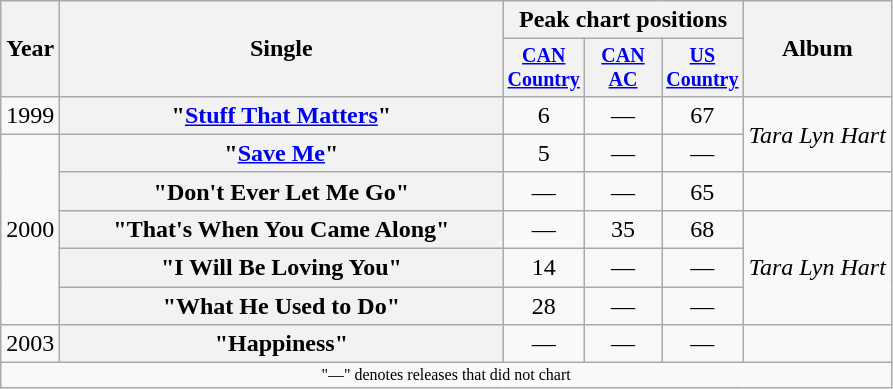<table class="wikitable plainrowheaders" style="text-align:center;">
<tr>
<th rowspan="2">Year</th>
<th rowspan="2" style="width:18em;">Single</th>
<th colspan="3">Peak chart positions</th>
<th rowspan="2">Album</th>
</tr>
<tr style="font-size:smaller;">
<th width="45"><a href='#'>CAN Country</a><br></th>
<th width="45"><a href='#'>CAN AC</a><br></th>
<th width="45"><a href='#'>US Country</a><br></th>
</tr>
<tr>
<td>1999</td>
<th scope="row">"<a href='#'>Stuff That Matters</a>"</th>
<td>6</td>
<td>—</td>
<td>67</td>
<td align="left" rowspan="2"><em>Tara Lyn Hart</em></td>
</tr>
<tr>
<td rowspan="5">2000</td>
<th scope="row">"<a href='#'>Save Me</a>"</th>
<td>5</td>
<td>—</td>
<td>—</td>
</tr>
<tr>
<th scope="row">"Don't Ever Let Me Go"</th>
<td>—</td>
<td>—</td>
<td>65</td>
<td></td>
</tr>
<tr>
<th scope="row">"That's When You Came Along"</th>
<td>—</td>
<td>35</td>
<td>68</td>
<td align="left" rowspan="3"><em>Tara Lyn Hart</em></td>
</tr>
<tr>
<th scope="row">"I Will Be Loving You"</th>
<td>14</td>
<td>—</td>
<td>—</td>
</tr>
<tr>
<th scope="row">"What He Used to Do"</th>
<td>28</td>
<td>—</td>
<td>—</td>
</tr>
<tr>
<td>2003</td>
<th scope="row">"Happiness"</th>
<td>—</td>
<td>—</td>
<td>—</td>
<td></td>
</tr>
<tr>
<td colspan="6" style="font-size:8pt">"—" denotes releases that did not chart</td>
</tr>
</table>
